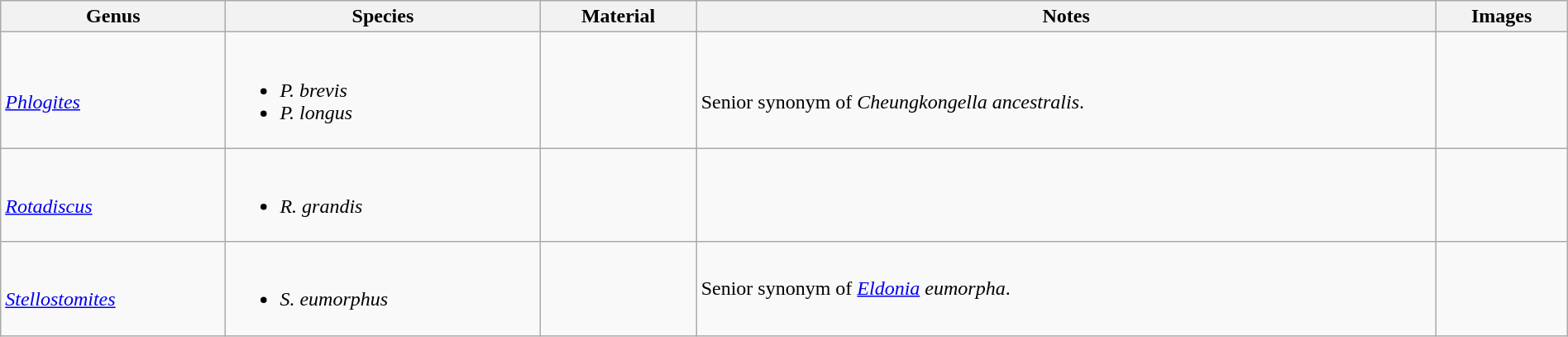<table class="wikitable" style="margin:auto;width:100%;">
<tr>
<th>Genus</th>
<th>Species</th>
<th>Material</th>
<th>Notes</th>
<th>Images</th>
</tr>
<tr>
<td><br><em><a href='#'>Phlogites</a></em></td>
<td><br><ul><li><em>P. brevis</em></li><li><em>P. longus</em></li></ul></td>
<td></td>
<td><br>Senior synonym of <em>Cheungkongella ancestralis</em>.</td>
<td><br></td>
</tr>
<tr>
<td><br><em><a href='#'>Rotadiscus</a></em></td>
<td><br><ul><li><em>R. grandis</em></li></ul></td>
<td></td>
<td></td>
<td><br></td>
</tr>
<tr>
<td><br><em><a href='#'>Stellostomites</a></em></td>
<td><br><ul><li><em>S. eumorphus</em></li></ul></td>
<td></td>
<td>Senior synonym of <em><a href='#'>Eldonia</a> eumorpha</em>.</td>
<td><br></td>
</tr>
</table>
